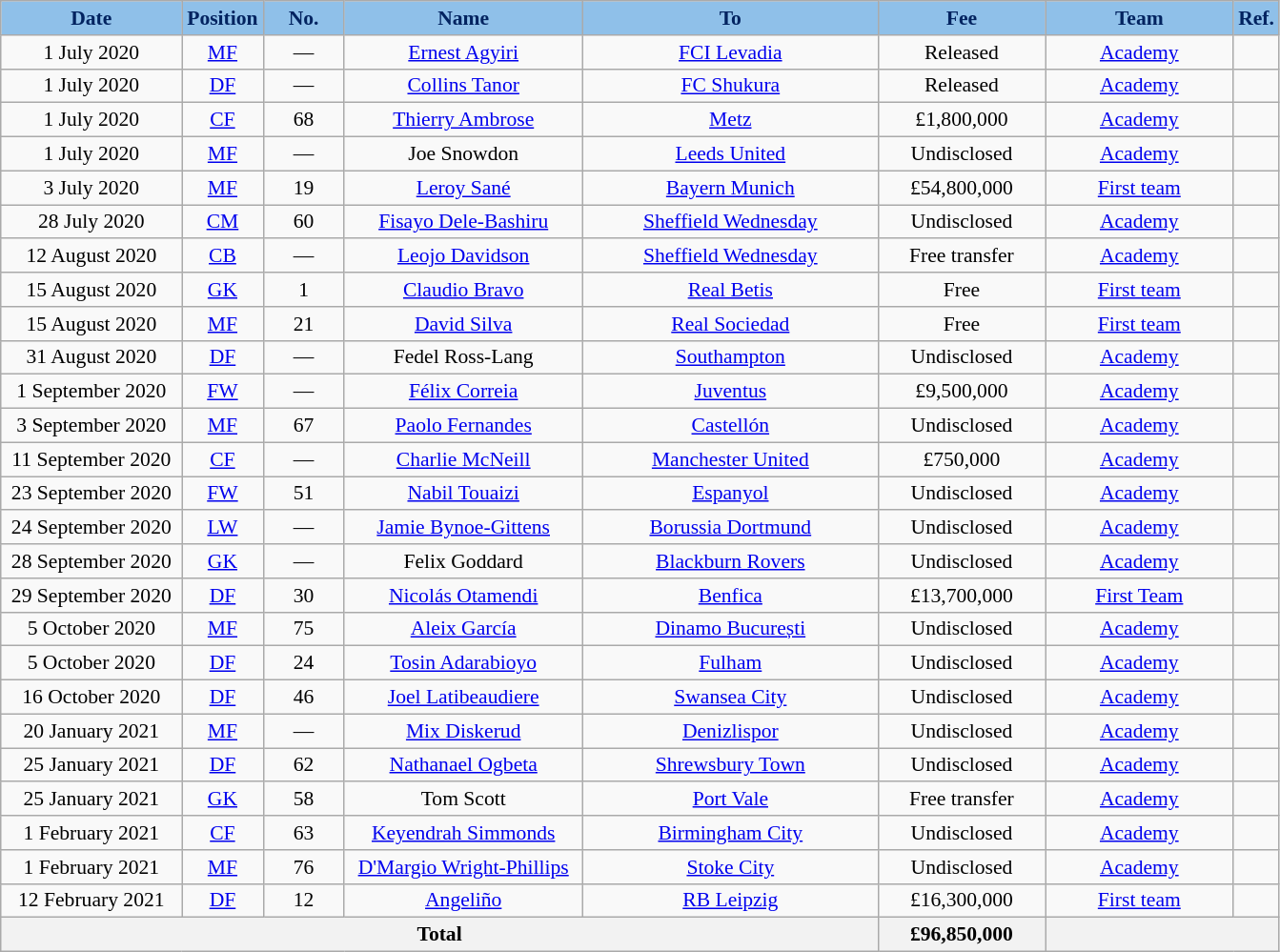<table class="wikitable" style="text-align:center; font-size:90%; ">
<tr>
<th style="background:#8FC0E9; color:#022360; width:120px;">Date</th>
<th style="background:#8FC0E9; color:#022360; width:50px;">Position</th>
<th style="background:#8FC0E9; color:#022360; width:50px;">No.</th>
<th style="background:#8FC0E9; color:#022360; width:160px;">Name</th>
<th style="background:#8FC0E9; color:#022360; width:200px;">To</th>
<th style="background:#8FC0E9; color:#022360; width:110px;">Fee</th>
<th style="background:#8FC0E9; color:#022360; width:125px;">Team</th>
<th style="background:#8FC0E9; color:#022360; width:25px;">Ref.</th>
</tr>
<tr>
<td>1 July 2020</td>
<td><a href='#'>MF</a></td>
<td>—</td>
<td> <a href='#'>Ernest Agyiri</a></td>
<td> <a href='#'>FCI Levadia</a></td>
<td>Released</td>
<td><a href='#'>Academy</a></td>
<td></td>
</tr>
<tr>
<td>1 July 2020</td>
<td><a href='#'>DF</a></td>
<td>—</td>
<td> <a href='#'>Collins Tanor</a></td>
<td> <a href='#'>FC Shukura</a></td>
<td>Released</td>
<td><a href='#'>Academy</a></td>
<td></td>
</tr>
<tr>
<td>1 July 2020</td>
<td><a href='#'>CF</a></td>
<td>68</td>
<td> <a href='#'>Thierry Ambrose</a></td>
<td> <a href='#'>Metz</a></td>
<td>£1,800,000</td>
<td><a href='#'>Academy</a></td>
<td></td>
</tr>
<tr>
<td>1 July 2020</td>
<td><a href='#'>MF</a></td>
<td>—</td>
<td> Joe Snowdon</td>
<td><a href='#'>Leeds United</a></td>
<td>Undisclosed</td>
<td><a href='#'>Academy</a></td>
<td></td>
</tr>
<tr>
<td>3 July 2020</td>
<td><a href='#'>MF</a></td>
<td>19</td>
<td> <a href='#'>Leroy Sané</a></td>
<td> <a href='#'>Bayern Munich</a></td>
<td>£54,800,000</td>
<td><a href='#'>First team</a></td>
<td></td>
</tr>
<tr>
<td>28 July 2020</td>
<td><a href='#'>CM</a></td>
<td>60</td>
<td> <a href='#'>Fisayo Dele-Bashiru</a></td>
<td><a href='#'>Sheffield Wednesday</a></td>
<td>Undisclosed</td>
<td><a href='#'>Academy</a></td>
<td></td>
</tr>
<tr>
<td>12 August 2020</td>
<td><a href='#'>CB</a></td>
<td>—</td>
<td> <a href='#'>Leojo Davidson</a></td>
<td><a href='#'>Sheffield Wednesday</a></td>
<td>Free transfer</td>
<td><a href='#'>Academy</a></td>
<td></td>
</tr>
<tr>
<td>15 August 2020</td>
<td><a href='#'>GK</a></td>
<td>1</td>
<td> <a href='#'>Claudio Bravo</a></td>
<td> <a href='#'>Real Betis</a></td>
<td>Free</td>
<td><a href='#'>First team</a></td>
<td></td>
</tr>
<tr>
<td>15 August 2020</td>
<td><a href='#'>MF</a></td>
<td>21</td>
<td> <a href='#'>David Silva</a></td>
<td> <a href='#'>Real Sociedad</a></td>
<td>Free</td>
<td><a href='#'>First team</a></td>
<td></td>
</tr>
<tr>
<td>31 August 2020</td>
<td><a href='#'>DF</a></td>
<td>—</td>
<td> Fedel Ross-Lang</td>
<td><a href='#'>Southampton</a></td>
<td>Undisclosed</td>
<td><a href='#'>Academy</a></td>
<td></td>
</tr>
<tr>
<td>1 September 2020</td>
<td><a href='#'>FW</a></td>
<td>—</td>
<td> <a href='#'>Félix Correia</a></td>
<td> <a href='#'>Juventus</a></td>
<td>£9,500,000</td>
<td><a href='#'>Academy</a></td>
<td></td>
</tr>
<tr>
<td>3 September 2020</td>
<td><a href='#'>MF</a></td>
<td>67</td>
<td> <a href='#'>Paolo Fernandes</a></td>
<td> <a href='#'>Castellón</a></td>
<td>Undisclosed</td>
<td><a href='#'>Academy</a></td>
<td></td>
</tr>
<tr>
<td>11 September 2020</td>
<td><a href='#'>CF</a></td>
<td>—</td>
<td> <a href='#'>Charlie McNeill</a></td>
<td><a href='#'>Manchester United</a></td>
<td>£750,000</td>
<td><a href='#'>Academy</a></td>
<td></td>
</tr>
<tr>
<td>23 September 2020</td>
<td><a href='#'>FW</a></td>
<td>51</td>
<td> <a href='#'>Nabil Touaizi</a></td>
<td> <a href='#'>Espanyol</a></td>
<td>Undisclosed</td>
<td><a href='#'>Academy</a></td>
<td></td>
</tr>
<tr>
<td>24 September 2020</td>
<td><a href='#'>LW</a></td>
<td>—</td>
<td> <a href='#'>Jamie Bynoe-Gittens</a></td>
<td> <a href='#'>Borussia Dortmund</a></td>
<td>Undisclosed</td>
<td><a href='#'>Academy</a></td>
<td></td>
</tr>
<tr>
<td>28 September 2020</td>
<td><a href='#'>GK</a></td>
<td>—</td>
<td> Felix Goddard</td>
<td><a href='#'>Blackburn Rovers</a></td>
<td>Undisclosed</td>
<td><a href='#'>Academy</a></td>
<td></td>
</tr>
<tr>
<td>29 September 2020</td>
<td><a href='#'>DF</a></td>
<td>30</td>
<td> <a href='#'>Nicolás Otamendi</a></td>
<td> <a href='#'>Benfica</a></td>
<td>£13,700,000</td>
<td><a href='#'>First Team</a></td>
<td></td>
</tr>
<tr>
<td>5 October 2020</td>
<td><a href='#'>MF</a></td>
<td>75</td>
<td> <a href='#'>Aleix García</a></td>
<td> <a href='#'>Dinamo București</a></td>
<td>Undisclosed</td>
<td><a href='#'>Academy</a></td>
<td></td>
</tr>
<tr>
<td>5 October 2020</td>
<td><a href='#'>DF</a></td>
<td>24</td>
<td> <a href='#'>Tosin Adarabioyo</a></td>
<td><a href='#'>Fulham</a></td>
<td>Undisclosed</td>
<td><a href='#'>Academy</a></td>
<td></td>
</tr>
<tr>
<td>16 October 2020</td>
<td><a href='#'>DF</a></td>
<td>46</td>
<td> <a href='#'>Joel Latibeaudiere</a></td>
<td> <a href='#'>Swansea City</a></td>
<td>Undisclosed</td>
<td><a href='#'>Academy</a></td>
<td></td>
</tr>
<tr>
<td>20 January 2021</td>
<td><a href='#'>MF</a></td>
<td>—</td>
<td> <a href='#'>Mix Diskerud</a></td>
<td> <a href='#'>Denizlispor</a></td>
<td>Undisclosed</td>
<td><a href='#'>Academy</a></td>
<td></td>
</tr>
<tr>
<td>25 January 2021</td>
<td><a href='#'>DF</a></td>
<td>62</td>
<td> <a href='#'>Nathanael Ogbeta</a></td>
<td><a href='#'>Shrewsbury Town</a></td>
<td>Undisclosed</td>
<td><a href='#'>Academy</a></td>
<td></td>
</tr>
<tr>
<td>25 January 2021</td>
<td><a href='#'>GK</a></td>
<td>58</td>
<td> Tom Scott</td>
<td><a href='#'>Port Vale</a></td>
<td>Free transfer</td>
<td><a href='#'>Academy</a></td>
<td></td>
</tr>
<tr>
<td>1 February 2021</td>
<td><a href='#'>CF</a></td>
<td>63</td>
<td> <a href='#'>Keyendrah Simmonds</a></td>
<td><a href='#'>Birmingham City</a></td>
<td>Undisclosed</td>
<td><a href='#'>Academy</a></td>
<td></td>
</tr>
<tr>
<td>1 February 2021</td>
<td><a href='#'>MF</a></td>
<td>76</td>
<td> <a href='#'>D'Margio Wright-Phillips</a></td>
<td><a href='#'>Stoke City</a></td>
<td>Undisclosed</td>
<td><a href='#'>Academy</a></td>
<td></td>
</tr>
<tr>
<td>12 February 2021</td>
<td><a href='#'>DF</a></td>
<td>12</td>
<td> <a href='#'>Angeliño</a></td>
<td> <a href='#'>RB Leipzig</a></td>
<td>£16,300,000</td>
<td><a href='#'>First team</a></td>
<td></td>
</tr>
<tr>
<th colspan="5">Total</th>
<th colspan="1">£96,850,000</th>
<th colspan="2"></th>
</tr>
</table>
